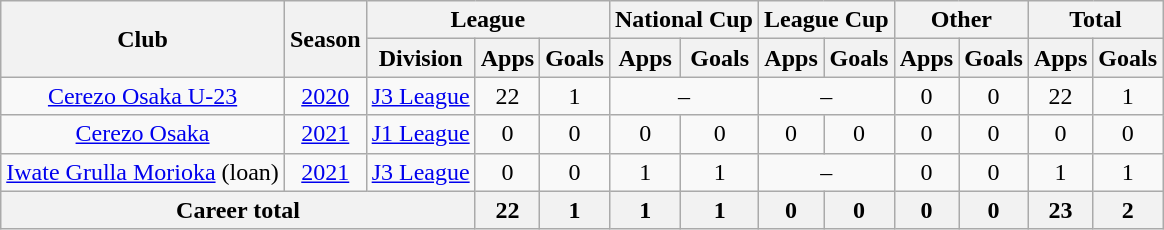<table class="wikitable" style="text-align: center">
<tr>
<th rowspan="2">Club</th>
<th rowspan="2">Season</th>
<th colspan="3">League</th>
<th colspan="2">National Cup</th>
<th colspan="2">League Cup</th>
<th colspan="2">Other</th>
<th colspan="2">Total</th>
</tr>
<tr>
<th>Division</th>
<th>Apps</th>
<th>Goals</th>
<th>Apps</th>
<th>Goals</th>
<th>Apps</th>
<th>Goals</th>
<th>Apps</th>
<th>Goals</th>
<th>Apps</th>
<th>Goals</th>
</tr>
<tr>
<td><a href='#'>Cerezo Osaka U-23</a></td>
<td><a href='#'>2020</a></td>
<td><a href='#'>J3 League</a></td>
<td>22</td>
<td>1</td>
<td colspan="2">–</td>
<td colspan="2">–</td>
<td>0</td>
<td>0</td>
<td>22</td>
<td>1</td>
</tr>
<tr>
<td><a href='#'>Cerezo Osaka</a></td>
<td><a href='#'>2021</a></td>
<td><a href='#'>J1 League</a></td>
<td>0</td>
<td>0</td>
<td>0</td>
<td>0</td>
<td>0</td>
<td>0</td>
<td>0</td>
<td>0</td>
<td>0</td>
<td>0</td>
</tr>
<tr>
<td><a href='#'>Iwate Grulla Morioka</a> (loan)</td>
<td><a href='#'>2021</a></td>
<td><a href='#'>J3 League</a></td>
<td>0</td>
<td>0</td>
<td>1</td>
<td>1</td>
<td colspan="2">–</td>
<td>0</td>
<td>0</td>
<td>1</td>
<td>1</td>
</tr>
<tr>
<th colspan=3>Career total</th>
<th>22</th>
<th>1</th>
<th>1</th>
<th>1</th>
<th>0</th>
<th>0</th>
<th>0</th>
<th>0</th>
<th>23</th>
<th>2</th>
</tr>
</table>
